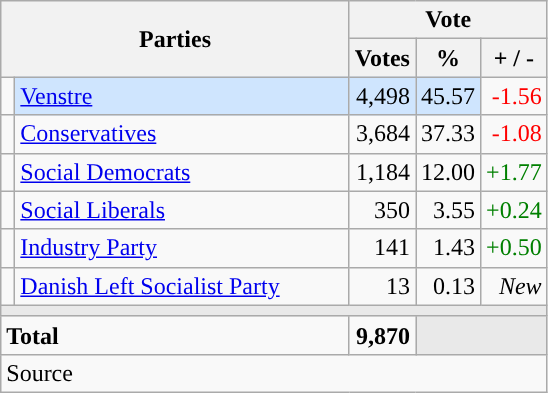<table class="wikitable" style="text-align:right;">
<tr>
<th style="text-align:centre;" rowspan="2" colspan="2" width="225">Parties</th>
<th colspan="3">Vote</th>
</tr>
<tr>
<th width="15">Votes</th>
<th width="15">%</th>
<th width="15">+ / -</th>
</tr>
<tr>
<td width="2" style="color:inherit;background:"></td>
<td bgcolor=#cfe5fe  align="left"><a href='#'>Venstre</a></td>
<td bgcolor=#cfe5fe>4,498</td>
<td bgcolor=#cfe5fe>45.57</td>
<td style=color:red;>-1.56</td>
</tr>
<tr>
<td width="2" style="color:inherit;background:"></td>
<td align="left"><a href='#'>Conservatives</a></td>
<td>3,684</td>
<td>37.33</td>
<td style=color:red;>-1.08</td>
</tr>
<tr>
<td width="2" style="color:inherit;background:"></td>
<td align="left"><a href='#'>Social Democrats</a></td>
<td>1,184</td>
<td>12.00</td>
<td style=color:green;>+1.77</td>
</tr>
<tr>
<td width="2" style="color:inherit;background:"></td>
<td align="left"><a href='#'>Social Liberals</a></td>
<td>350</td>
<td>3.55</td>
<td style=color:green;>+0.24</td>
</tr>
<tr>
<td width="2" style="color:inherit;background:"></td>
<td align="left"><a href='#'>Industry Party</a></td>
<td>141</td>
<td>1.43</td>
<td style=color:green;>+0.50</td>
</tr>
<tr>
<td width="2" style="color:inherit;background:"></td>
<td align="left"><a href='#'>Danish Left Socialist Party</a></td>
<td>13</td>
<td>0.13</td>
<td><em>New</em></td>
</tr>
<tr>
<td colspan="7" bgcolor="#E9E9E9"></td>
</tr>
<tr>
<td align="left" colspan="2"><strong>Total</strong></td>
<td><strong>9,870</strong></td>
<td bgcolor="#E9E9E9" colspan="2"></td>
</tr>
<tr>
<td align="left" colspan="6">Source</td>
</tr>
</table>
